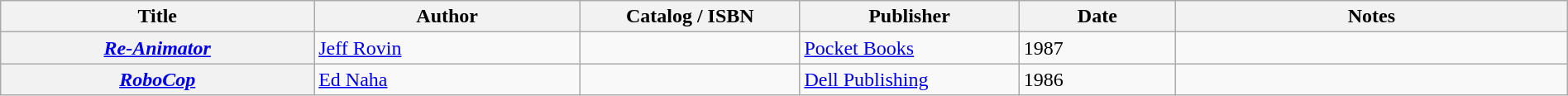<table class="wikitable sortable" style="width:100%;">
<tr>
<th width=20%>Title</th>
<th width=17%>Author</th>
<th width=14%>Catalog / ISBN</th>
<th width=14%>Publisher</th>
<th width=10%>Date</th>
<th width=25%>Notes</th>
</tr>
<tr>
<th><em><a href='#'>Re-Animator</a></em></th>
<td><a href='#'>Jeff Rovin</a></td>
<td></td>
<td><a href='#'>Pocket Books</a></td>
<td>1987</td>
<td></td>
</tr>
<tr>
<th><em><a href='#'>RoboCop</a></em></th>
<td><a href='#'>Ed Naha</a></td>
<td></td>
<td><a href='#'>Dell Publishing</a></td>
<td>1986</td>
<td></td>
</tr>
</table>
